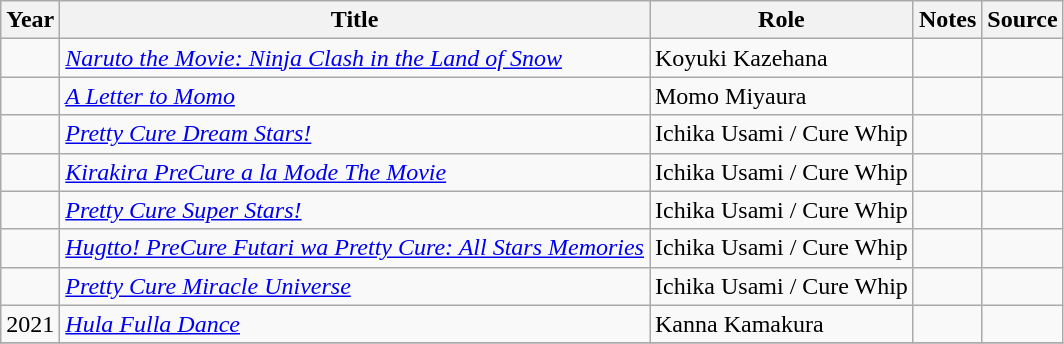<table class="wikitable sortable plainrowheaders">
<tr>
<th>Year</th>
<th>Title</th>
<th>Role</th>
<th class="unsortable">Notes</th>
<th class="unsortable">Source</th>
</tr>
<tr>
<td></td>
<td><em><a href='#'>Naruto the Movie: Ninja Clash in the Land of Snow</a></em></td>
<td>Koyuki Kazehana</td>
<td></td>
<td></td>
</tr>
<tr>
<td></td>
<td><em><a href='#'>A Letter to Momo</a></em></td>
<td>Momo Miyaura</td>
<td></td>
<td></td>
</tr>
<tr>
<td></td>
<td><em><a href='#'>Pretty Cure Dream Stars!</a></em></td>
<td>Ichika Usami / Cure Whip</td>
<td></td>
<td></td>
</tr>
<tr>
<td></td>
<td><em><a href='#'>Kirakira PreCure a la Mode The Movie</a></em></td>
<td>Ichika Usami / Cure Whip</td>
<td></td>
<td></td>
</tr>
<tr>
<td></td>
<td><em><a href='#'>Pretty Cure Super Stars!</a></em></td>
<td>Ichika Usami / Cure Whip</td>
<td></td>
<td></td>
</tr>
<tr>
<td></td>
<td><em><a href='#'>Hugtto! PreCure Futari wa Pretty Cure: All Stars Memories</a></em></td>
<td>Ichika Usami / Cure Whip</td>
<td></td>
<td></td>
</tr>
<tr>
<td></td>
<td><em><a href='#'>Pretty Cure Miracle Universe</a></em></td>
<td>Ichika Usami / Cure Whip</td>
<td></td>
<td></td>
</tr>
<tr>
<td>2021</td>
<td><em><a href='#'>Hula Fulla Dance</a></em></td>
<td>Kanna Kamakura</td>
<td></td>
<td></td>
</tr>
<tr>
</tr>
</table>
